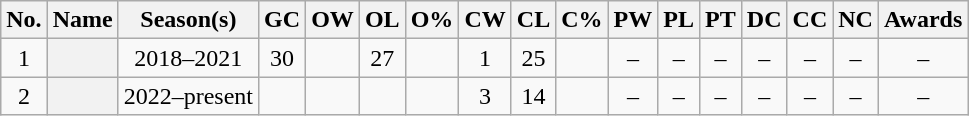<table class="wikitable sortable plainrowheaders" style="text-align:center">
<tr>
<th scope="col" class="unsortable">No.</th>
<th scope="col">Name</th>
<th scope="col">Season(s)</th>
<th scope="col">GC</th>
<th scope="col">OW</th>
<th scope="col">OL</th>
<th scope="col">O%</th>
<th scope="col">CW</th>
<th scope="col">CL</th>
<th scope="col">C%</th>
<th scope="col">PW</th>
<th scope="col">PL</th>
<th scope="col">PT</th>
<th scope="col">DC</th>
<th scope="col">CC</th>
<th scope="col">NC</th>
<th scope="col" class="unsortable">Awards</th>
</tr>
<tr>
<td>1</td>
<th scope="row"></th>
<td>2018–2021</td>
<td>30</td>
<td></td>
<td>27</td>
<td></td>
<td>1</td>
<td>25</td>
<td></td>
<td>–</td>
<td>–</td>
<td>–</td>
<td>–</td>
<td>–</td>
<td>–</td>
<td>–</td>
</tr>
<tr>
<td>2</td>
<th scope="row"></th>
<td>2022–present</td>
<td></td>
<td></td>
<td></td>
<td></td>
<td>3</td>
<td>14</td>
<td></td>
<td>–</td>
<td>–</td>
<td>–</td>
<td>–</td>
<td>–</td>
<td>–</td>
<td>–</td>
</tr>
</table>
